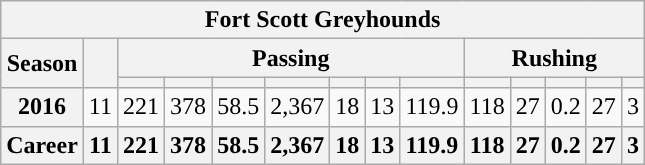<table class="wikitable" style="text-align:center;">
<tr>
<th colspan="16">Fort Scott Greyhounds</th>
</tr>
<tr>
<th rowspan="2">Season</th>
<th rowspan="2"></th>
<th colspan="7">Passing</th>
<th colspan="5">Rushing</th>
</tr>
<tr>
<th></th>
<th></th>
<th></th>
<th></th>
<th></th>
<th></th>
<th></th>
<th></th>
<th></th>
<th></th>
<th></th>
<th></th>
</tr>
<tr>
<th>2016</th>
<td>11</td>
<td>221</td>
<td>378</td>
<td>58.5</td>
<td>2,367</td>
<td>18</td>
<td>13</td>
<td>119.9</td>
<td>118</td>
<td>27</td>
<td>0.2</td>
<td>27</td>
<td>3</td>
</tr>
<tr>
<th>Career</th>
<th>11</th>
<th>221</th>
<th>378</th>
<th>58.5</th>
<th>2,367</th>
<th>18</th>
<th>13</th>
<th>119.9</th>
<th>118</th>
<th>27</th>
<th>0.2</th>
<th>27</th>
<th>3</th>
</tr>
</table>
